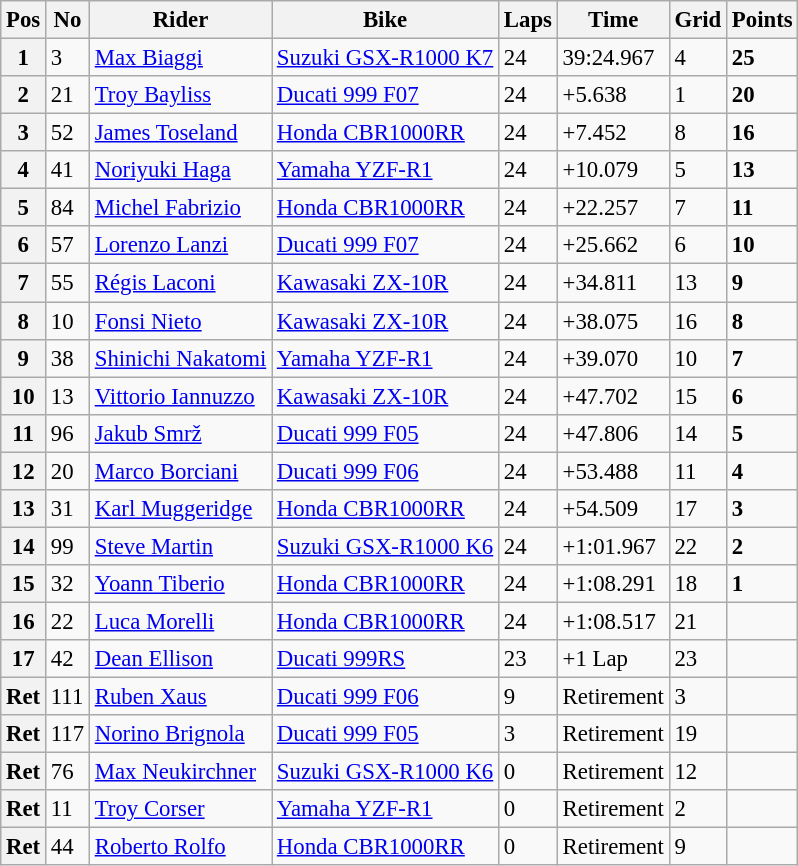<table class="wikitable" style="font-size: 95%;">
<tr>
<th>Pos</th>
<th>No</th>
<th>Rider</th>
<th>Bike</th>
<th>Laps</th>
<th>Time</th>
<th>Grid</th>
<th>Points</th>
</tr>
<tr>
<th>1</th>
<td>3</td>
<td> <a href='#'>Max Biaggi</a></td>
<td><a href='#'>Suzuki GSX-R1000 K7</a></td>
<td>24</td>
<td>39:24.967</td>
<td>4</td>
<td><strong>25</strong></td>
</tr>
<tr>
<th>2</th>
<td>21</td>
<td> <a href='#'>Troy Bayliss</a></td>
<td><a href='#'>Ducati 999 F07</a></td>
<td>24</td>
<td>+5.638</td>
<td>1</td>
<td><strong>20</strong></td>
</tr>
<tr>
<th>3</th>
<td>52</td>
<td> <a href='#'>James Toseland</a></td>
<td><a href='#'>Honda CBR1000RR</a></td>
<td>24</td>
<td>+7.452</td>
<td>8</td>
<td><strong>16</strong></td>
</tr>
<tr>
<th>4</th>
<td>41</td>
<td> <a href='#'>Noriyuki Haga</a></td>
<td><a href='#'>Yamaha YZF-R1</a></td>
<td>24</td>
<td>+10.079</td>
<td>5</td>
<td><strong>13</strong></td>
</tr>
<tr>
<th>5</th>
<td>84</td>
<td> <a href='#'>Michel Fabrizio</a></td>
<td><a href='#'>Honda CBR1000RR</a></td>
<td>24</td>
<td>+22.257</td>
<td>7</td>
<td><strong>11</strong></td>
</tr>
<tr>
<th>6</th>
<td>57</td>
<td> <a href='#'>Lorenzo Lanzi</a></td>
<td><a href='#'>Ducati 999 F07</a></td>
<td>24</td>
<td>+25.662</td>
<td>6</td>
<td><strong>10</strong></td>
</tr>
<tr>
<th>7</th>
<td>55</td>
<td> <a href='#'>Régis Laconi</a></td>
<td><a href='#'>Kawasaki ZX-10R</a></td>
<td>24</td>
<td>+34.811</td>
<td>13</td>
<td><strong>9</strong></td>
</tr>
<tr>
<th>8</th>
<td>10</td>
<td> <a href='#'>Fonsi Nieto</a></td>
<td><a href='#'>Kawasaki ZX-10R</a></td>
<td>24</td>
<td>+38.075</td>
<td>16</td>
<td><strong>8</strong></td>
</tr>
<tr>
<th>9</th>
<td>38</td>
<td> <a href='#'>Shinichi Nakatomi</a></td>
<td><a href='#'>Yamaha YZF-R1</a></td>
<td>24</td>
<td>+39.070</td>
<td>10</td>
<td><strong>7</strong></td>
</tr>
<tr>
<th>10</th>
<td>13</td>
<td> <a href='#'>Vittorio Iannuzzo</a></td>
<td><a href='#'>Kawasaki ZX-10R</a></td>
<td>24</td>
<td>+47.702</td>
<td>15</td>
<td><strong>6</strong></td>
</tr>
<tr>
<th>11</th>
<td>96</td>
<td> <a href='#'>Jakub Smrž</a></td>
<td><a href='#'>Ducati 999 F05</a></td>
<td>24</td>
<td>+47.806</td>
<td>14</td>
<td><strong>5</strong></td>
</tr>
<tr>
<th>12</th>
<td>20</td>
<td> <a href='#'>Marco Borciani</a></td>
<td><a href='#'>Ducati 999 F06</a></td>
<td>24</td>
<td>+53.488</td>
<td>11</td>
<td><strong>4</strong></td>
</tr>
<tr>
<th>13</th>
<td>31</td>
<td> <a href='#'>Karl Muggeridge</a></td>
<td><a href='#'>Honda CBR1000RR</a></td>
<td>24</td>
<td>+54.509</td>
<td>17</td>
<td><strong>3</strong></td>
</tr>
<tr>
<th>14</th>
<td>99</td>
<td> <a href='#'>Steve Martin</a></td>
<td><a href='#'>Suzuki GSX-R1000 K6</a></td>
<td>24</td>
<td>+1:01.967</td>
<td>22</td>
<td><strong>2</strong></td>
</tr>
<tr>
<th>15</th>
<td>32</td>
<td> <a href='#'>Yoann Tiberio</a></td>
<td><a href='#'>Honda CBR1000RR</a></td>
<td>24</td>
<td>+1:08.291</td>
<td>18</td>
<td><strong>1</strong></td>
</tr>
<tr>
<th>16</th>
<td>22</td>
<td> <a href='#'>Luca Morelli</a></td>
<td><a href='#'>Honda CBR1000RR</a></td>
<td>24</td>
<td>+1:08.517</td>
<td>21</td>
<td></td>
</tr>
<tr>
<th>17</th>
<td>42</td>
<td> <a href='#'>Dean Ellison</a></td>
<td><a href='#'>Ducati 999RS</a></td>
<td>23</td>
<td>+1 Lap</td>
<td>23</td>
<td></td>
</tr>
<tr>
<th>Ret</th>
<td>111</td>
<td> <a href='#'>Ruben Xaus</a></td>
<td><a href='#'>Ducati 999 F06</a></td>
<td>9</td>
<td>Retirement</td>
<td>3</td>
<td></td>
</tr>
<tr>
<th>Ret</th>
<td>117</td>
<td> <a href='#'>Norino Brignola</a></td>
<td><a href='#'>Ducati 999 F05</a></td>
<td>3</td>
<td>Retirement</td>
<td>19</td>
<td></td>
</tr>
<tr>
<th>Ret</th>
<td>76</td>
<td> <a href='#'>Max Neukirchner</a></td>
<td><a href='#'>Suzuki GSX-R1000 K6</a></td>
<td>0</td>
<td>Retirement</td>
<td>12</td>
<td></td>
</tr>
<tr>
<th>Ret</th>
<td>11</td>
<td> <a href='#'>Troy Corser</a></td>
<td><a href='#'>Yamaha YZF-R1</a></td>
<td>0</td>
<td>Retirement</td>
<td>2</td>
<td></td>
</tr>
<tr>
<th>Ret</th>
<td>44</td>
<td> <a href='#'>Roberto Rolfo</a></td>
<td><a href='#'>Honda CBR1000RR</a></td>
<td>0</td>
<td>Retirement</td>
<td>9</td>
<td></td>
</tr>
</table>
